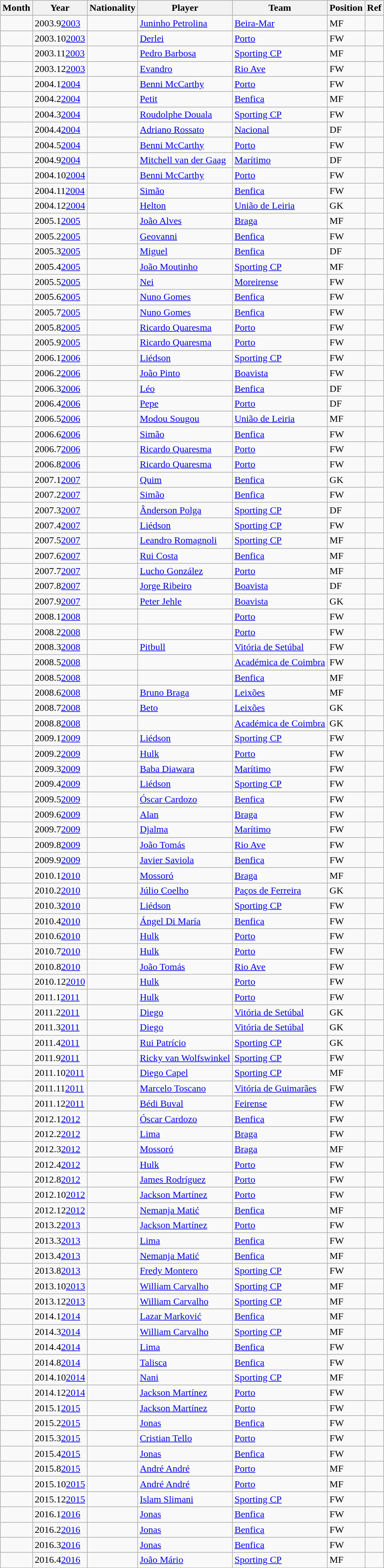<table class="wikitable sortable">
<tr>
<th>Month</th>
<th>Year</th>
<th>Nationality</th>
<th>Player</th>
<th>Team</th>
<th>Position</th>
<th class="unsortable">Ref</th>
</tr>
<tr>
<td></td>
<td><span>2003.9</span><a href='#'>2003</a></td>
<td></td>
<td><a href='#'>Juninho Petrolina</a></td>
<td><a href='#'>Beira-Mar</a></td>
<td>MF</td>
<td align="center"></td>
</tr>
<tr>
<td></td>
<td><span>2003.10</span><a href='#'>2003</a></td>
<td></td>
<td><a href='#'>Derlei</a></td>
<td><a href='#'>Porto</a></td>
<td>FW</td>
<td align="center"></td>
</tr>
<tr>
<td></td>
<td><span>2003.11</span><a href='#'>2003</a></td>
<td></td>
<td><a href='#'>Pedro Barbosa</a></td>
<td><a href='#'>Sporting CP</a></td>
<td>MF</td>
<td align="center"></td>
</tr>
<tr>
<td></td>
<td><span>2003.12</span><a href='#'>2003</a></td>
<td></td>
<td><a href='#'>Evandro</a></td>
<td><a href='#'>Rio Ave</a></td>
<td>FW</td>
<td align="center"></td>
</tr>
<tr>
<td></td>
<td><span>2004.1</span><a href='#'>2004</a></td>
<td></td>
<td><a href='#'>Benni McCarthy</a></td>
<td><a href='#'>Porto</a></td>
<td>FW</td>
<td align="center"></td>
</tr>
<tr>
<td></td>
<td><span>2004.2</span><a href='#'>2004</a></td>
<td></td>
<td><a href='#'>Petit</a></td>
<td><a href='#'>Benfica</a></td>
<td>MF</td>
<td align="center"></td>
</tr>
<tr>
<td></td>
<td><span>2004.3</span><a href='#'>2004</a></td>
<td></td>
<td><a href='#'>Roudolphe Douala</a></td>
<td><a href='#'>Sporting CP</a></td>
<td>FW</td>
<td align="center"></td>
</tr>
<tr>
<td></td>
<td><span>2004.4</span><a href='#'>2004</a></td>
<td></td>
<td><a href='#'>Adriano Rossato</a></td>
<td><a href='#'>Nacional</a></td>
<td>DF</td>
<td align="center"></td>
</tr>
<tr>
<td></td>
<td><span>2004.5</span><a href='#'>2004</a></td>
<td></td>
<td><a href='#'>Benni McCarthy</a></td>
<td><a href='#'>Porto</a></td>
<td>FW</td>
<td align="center"></td>
</tr>
<tr>
<td></td>
<td><span>2004.9</span><a href='#'>2004</a></td>
<td></td>
<td><a href='#'>Mitchell van der Gaag</a></td>
<td><a href='#'>Marítimo</a></td>
<td>DF</td>
<td align="center"></td>
</tr>
<tr>
<td></td>
<td><span>2004.10</span><a href='#'>2004</a></td>
<td></td>
<td><a href='#'>Benni McCarthy</a></td>
<td><a href='#'>Porto</a></td>
<td>FW</td>
<td align="center"></td>
</tr>
<tr>
<td></td>
<td><span>2004.11</span><a href='#'>2004</a></td>
<td></td>
<td><a href='#'>Simão</a></td>
<td><a href='#'>Benfica</a></td>
<td>FW</td>
<td align="center"></td>
</tr>
<tr>
<td></td>
<td><span>2004.12</span><a href='#'>2004</a></td>
<td></td>
<td><a href='#'>Helton</a></td>
<td><a href='#'>União de Leiria</a></td>
<td>GK</td>
<td align="center"></td>
</tr>
<tr>
<td></td>
<td><span>2005.1</span><a href='#'>2005</a></td>
<td></td>
<td><a href='#'>João Alves</a></td>
<td><a href='#'>Braga</a></td>
<td>MF</td>
<td align="center"></td>
</tr>
<tr>
<td></td>
<td><span>2005.2</span><a href='#'>2005</a></td>
<td></td>
<td><a href='#'>Geovanni</a></td>
<td><a href='#'>Benfica</a></td>
<td>FW</td>
<td align="center"></td>
</tr>
<tr>
<td></td>
<td><span>2005.3</span><a href='#'>2005</a></td>
<td></td>
<td><a href='#'>Miguel</a></td>
<td><a href='#'>Benfica</a></td>
<td>DF</td>
<td align="center"></td>
</tr>
<tr>
<td></td>
<td><span>2005.4</span><a href='#'>2005</a></td>
<td></td>
<td><a href='#'>João Moutinho</a></td>
<td><a href='#'>Sporting CP</a></td>
<td>MF</td>
<td align="center"></td>
</tr>
<tr>
<td></td>
<td><span>2005.5</span><a href='#'>2005</a></td>
<td></td>
<td><a href='#'>Nei</a></td>
<td><a href='#'>Moreirense</a></td>
<td>FW</td>
<td align="center"></td>
</tr>
<tr>
<td></td>
<td><span>2005.6</span><a href='#'>2005</a></td>
<td></td>
<td><a href='#'>Nuno Gomes</a></td>
<td><a href='#'>Benfica</a></td>
<td>FW</td>
<td align="center"></td>
</tr>
<tr>
<td></td>
<td><span>2005.7</span><a href='#'>2005</a></td>
<td></td>
<td><a href='#'>Nuno Gomes</a></td>
<td><a href='#'>Benfica</a></td>
<td>FW</td>
<td align="center"></td>
</tr>
<tr>
<td></td>
<td><span>2005.8</span><a href='#'>2005</a></td>
<td></td>
<td><a href='#'>Ricardo Quaresma</a></td>
<td><a href='#'>Porto</a></td>
<td>FW</td>
<td align="center"></td>
</tr>
<tr>
<td></td>
<td><span>2005.9</span><a href='#'>2005</a></td>
<td></td>
<td><a href='#'>Ricardo Quaresma</a></td>
<td><a href='#'>Porto</a></td>
<td>FW</td>
<td align="center"></td>
</tr>
<tr>
<td></td>
<td><span>2006.1</span><a href='#'>2006</a></td>
<td></td>
<td><a href='#'>Liédson</a></td>
<td><a href='#'>Sporting CP</a></td>
<td>FW</td>
<td align="center"></td>
</tr>
<tr>
<td></td>
<td><span>2006.2</span><a href='#'>2006</a></td>
<td></td>
<td><a href='#'>João Pinto</a></td>
<td><a href='#'>Boavista</a></td>
<td>FW</td>
<td align="center"></td>
</tr>
<tr>
<td></td>
<td><span>2006.3</span><a href='#'>2006</a></td>
<td></td>
<td><a href='#'>Léo</a></td>
<td><a href='#'>Benfica</a></td>
<td>DF</td>
<td align="center"></td>
</tr>
<tr>
<td></td>
<td><span>2006.4</span><a href='#'>2006</a></td>
<td></td>
<td><a href='#'>Pepe</a></td>
<td><a href='#'>Porto</a></td>
<td>DF</td>
<td align="center"></td>
</tr>
<tr>
<td></td>
<td><span>2006.5</span><a href='#'>2006</a></td>
<td></td>
<td><a href='#'>Modou Sougou</a></td>
<td><a href='#'>União de Leiria</a></td>
<td>MF</td>
<td align="center"></td>
</tr>
<tr>
<td></td>
<td><span>2006.6</span><a href='#'>2006</a></td>
<td></td>
<td><a href='#'>Simão</a></td>
<td><a href='#'>Benfica</a></td>
<td>FW</td>
<td align="center"></td>
</tr>
<tr>
<td></td>
<td><span>2006.7</span><a href='#'>2006</a></td>
<td></td>
<td><a href='#'>Ricardo Quaresma</a></td>
<td><a href='#'>Porto</a></td>
<td>FW</td>
<td align="center"></td>
</tr>
<tr>
<td></td>
<td><span>2006.8</span><a href='#'>2006</a></td>
<td></td>
<td><a href='#'>Ricardo Quaresma</a></td>
<td><a href='#'>Porto</a></td>
<td>FW</td>
<td align="center"></td>
</tr>
<tr>
<td></td>
<td><span>2007.1</span><a href='#'>2007</a></td>
<td></td>
<td><a href='#'>Quim</a></td>
<td><a href='#'>Benfica</a></td>
<td>GK</td>
<td align="center"></td>
</tr>
<tr>
<td></td>
<td><span>2007.2</span><a href='#'>2007</a></td>
<td></td>
<td><a href='#'>Simão</a></td>
<td><a href='#'>Benfica</a></td>
<td>FW</td>
<td align="center"></td>
</tr>
<tr>
<td></td>
<td><span>2007.3</span><a href='#'>2007</a></td>
<td></td>
<td><a href='#'>Ânderson Polga</a></td>
<td><a href='#'>Sporting CP</a></td>
<td>DF</td>
<td align="center"></td>
</tr>
<tr>
<td></td>
<td><span>2007.4</span><a href='#'>2007</a></td>
<td></td>
<td><a href='#'>Liédson</a></td>
<td><a href='#'>Sporting CP</a></td>
<td>FW</td>
<td align="center"></td>
</tr>
<tr>
<td></td>
<td><span>2007.5</span><a href='#'>2007</a></td>
<td></td>
<td><a href='#'>Leandro Romagnoli</a></td>
<td><a href='#'>Sporting CP</a></td>
<td>MF</td>
<td align="center"></td>
</tr>
<tr>
<td></td>
<td><span>2007.6</span><a href='#'>2007</a></td>
<td></td>
<td><a href='#'>Rui Costa</a></td>
<td><a href='#'>Benfica</a></td>
<td>MF</td>
<td align="center"></td>
</tr>
<tr>
<td></td>
<td><span>2007.7</span><a href='#'>2007</a></td>
<td></td>
<td><a href='#'>Lucho González</a></td>
<td><a href='#'>Porto</a></td>
<td>MF</td>
<td align="center"></td>
</tr>
<tr>
<td></td>
<td><span>2007.8</span><a href='#'>2007</a></td>
<td></td>
<td><a href='#'>Jorge Ribeiro</a></td>
<td><a href='#'>Boavista</a></td>
<td>DF</td>
<td align="center"></td>
</tr>
<tr>
<td></td>
<td><span>2007.9</span><a href='#'>2007</a></td>
<td></td>
<td><a href='#'>Peter Jehle</a></td>
<td><a href='#'>Boavista</a></td>
<td>GK</td>
<td align="center"></td>
</tr>
<tr>
<td></td>
<td><span>2008.1</span><a href='#'>2008</a></td>
<td></td>
<td></td>
<td><a href='#'>Porto</a></td>
<td>FW</td>
<td align="center"></td>
</tr>
<tr>
<td></td>
<td><span>2008.2</span><a href='#'>2008</a></td>
<td></td>
<td></td>
<td><a href='#'>Porto</a></td>
<td>FW</td>
<td align="center"></td>
</tr>
<tr>
<td></td>
<td><span>2008.3</span><a href='#'>2008</a></td>
<td></td>
<td><a href='#'>Pitbull</a></td>
<td><a href='#'>Vitória de Setúbal</a></td>
<td>FW</td>
<td align="center"></td>
</tr>
<tr>
<td></td>
<td><span>2008.5</span><a href='#'>2008</a></td>
<td></td>
<td></td>
<td><a href='#'>Académica de Coimbra</a></td>
<td>FW</td>
<td align="center"></td>
</tr>
<tr>
<td></td>
<td><span>2008.5</span><a href='#'>2008</a></td>
<td></td>
<td></td>
<td><a href='#'>Benfica</a></td>
<td>MF</td>
<td align="center"></td>
</tr>
<tr>
<td></td>
<td><span>2008.6</span><a href='#'>2008</a></td>
<td></td>
<td><a href='#'>Bruno Braga</a></td>
<td><a href='#'>Leixões</a></td>
<td>MF</td>
<td align="center"></td>
</tr>
<tr>
<td></td>
<td><span>2008.7</span><a href='#'>2008</a></td>
<td></td>
<td><a href='#'>Beto</a></td>
<td><a href='#'>Leixões</a></td>
<td>GK</td>
<td align="center"></td>
</tr>
<tr>
<td></td>
<td><span>2008.8</span><a href='#'>2008</a></td>
<td></td>
<td></td>
<td><a href='#'>Académica de Coimbra</a></td>
<td>GK</td>
<td align="center"></td>
</tr>
<tr>
<td></td>
<td><span>2009.1</span><a href='#'>2009</a></td>
<td></td>
<td><a href='#'>Liédson</a></td>
<td><a href='#'>Sporting CP</a></td>
<td>FW</td>
<td align="center"></td>
</tr>
<tr>
<td></td>
<td><span>2009.2</span><a href='#'>2009</a></td>
<td></td>
<td><a href='#'>Hulk</a></td>
<td><a href='#'>Porto</a></td>
<td>FW</td>
<td align="center"></td>
</tr>
<tr>
<td></td>
<td><span>2009.3</span><a href='#'>2009</a></td>
<td></td>
<td><a href='#'>Baba Diawara</a></td>
<td><a href='#'>Marítimo</a></td>
<td>FW</td>
<td align="center"></td>
</tr>
<tr>
<td></td>
<td><span>2009.4</span><a href='#'>2009</a></td>
<td></td>
<td><a href='#'>Liédson</a></td>
<td><a href='#'>Sporting CP</a></td>
<td>FW</td>
<td align="center"></td>
</tr>
<tr>
<td></td>
<td><span>2009.5</span><a href='#'>2009</a></td>
<td></td>
<td><a href='#'>Óscar Cardozo</a></td>
<td><a href='#'>Benfica</a></td>
<td>FW</td>
<td align="center"></td>
</tr>
<tr>
<td></td>
<td><span>2009.6</span><a href='#'>2009</a></td>
<td></td>
<td><a href='#'>Alan</a></td>
<td><a href='#'>Braga</a></td>
<td>FW</td>
<td align="center"></td>
</tr>
<tr>
<td></td>
<td><span>2009.7</span><a href='#'>2009</a></td>
<td></td>
<td><a href='#'>Djalma</a></td>
<td><a href='#'>Marítimo</a></td>
<td>FW</td>
<td align="center"></td>
</tr>
<tr>
<td></td>
<td><span>2009.8</span><a href='#'>2009</a></td>
<td></td>
<td><a href='#'>João Tomás</a></td>
<td><a href='#'>Rio Ave</a></td>
<td>FW</td>
<td align="center"></td>
</tr>
<tr>
<td></td>
<td><span>2009.9</span><a href='#'>2009</a></td>
<td></td>
<td><a href='#'>Javier Saviola</a></td>
<td><a href='#'>Benfica</a></td>
<td>FW</td>
<td align="center"></td>
</tr>
<tr>
<td></td>
<td><span>2010.1</span><a href='#'>2010</a></td>
<td></td>
<td><a href='#'>Mossoró</a></td>
<td><a href='#'>Braga</a></td>
<td>MF</td>
<td align="center"></td>
</tr>
<tr>
<td></td>
<td><span>2010.2</span><a href='#'>2010</a></td>
<td></td>
<td><a href='#'>Júlio Coelho</a></td>
<td><a href='#'>Paços de Ferreira</a></td>
<td>GK</td>
<td align="center"></td>
</tr>
<tr>
<td></td>
<td><span>2010.3</span><a href='#'>2010</a></td>
<td></td>
<td><a href='#'>Liédson</a></td>
<td><a href='#'>Sporting CP</a></td>
<td>FW</td>
<td align="center"></td>
</tr>
<tr>
<td></td>
<td><span>2010.4</span><a href='#'>2010</a></td>
<td></td>
<td><a href='#'>Ángel Di María</a></td>
<td><a href='#'>Benfica</a></td>
<td>FW</td>
<td align="center"></td>
</tr>
<tr>
<td></td>
<td><span>2010.6</span><a href='#'>2010</a></td>
<td></td>
<td><a href='#'>Hulk</a></td>
<td><a href='#'>Porto</a></td>
<td>FW</td>
<td align="center"></td>
</tr>
<tr>
<td></td>
<td><span>2010.7</span><a href='#'>2010</a></td>
<td></td>
<td><a href='#'>Hulk</a></td>
<td><a href='#'>Porto</a></td>
<td>FW</td>
<td align="center"></td>
</tr>
<tr>
<td></td>
<td><span>2010.8</span><a href='#'>2010</a></td>
<td></td>
<td><a href='#'>João Tomás</a></td>
<td><a href='#'>Rio Ave</a></td>
<td>FW</td>
<td align="center"></td>
</tr>
<tr>
<td></td>
<td><span>2010.12</span><a href='#'>2010</a></td>
<td></td>
<td><a href='#'>Hulk</a></td>
<td><a href='#'>Porto</a></td>
<td>FW</td>
<td align="center"></td>
</tr>
<tr>
<td></td>
<td><span>2011.1</span><a href='#'>2011</a></td>
<td></td>
<td><a href='#'>Hulk</a></td>
<td><a href='#'>Porto</a></td>
<td>FW</td>
<td align="center"></td>
</tr>
<tr>
<td></td>
<td><span>2011.2</span><a href='#'>2011</a></td>
<td></td>
<td><a href='#'>Diego</a></td>
<td><a href='#'>Vitória de Setúbal</a></td>
<td>GK</td>
<td align="center"></td>
</tr>
<tr>
<td></td>
<td><span>2011.3</span><a href='#'>2011</a></td>
<td></td>
<td><a href='#'>Diego</a></td>
<td><a href='#'>Vitória de Setúbal</a></td>
<td>GK</td>
<td align="center"></td>
</tr>
<tr>
<td></td>
<td><span>2011.4</span><a href='#'>2011</a></td>
<td></td>
<td><a href='#'>Rui Patrício</a></td>
<td><a href='#'>Sporting CP</a></td>
<td>GK</td>
<td align="center"></td>
</tr>
<tr>
<td></td>
<td><span>2011.9</span><a href='#'>2011</a></td>
<td></td>
<td><a href='#'>Ricky van Wolfswinkel</a></td>
<td><a href='#'>Sporting CP</a></td>
<td>FW</td>
<td align="center"></td>
</tr>
<tr>
<td></td>
<td><span>2011.10</span><a href='#'>2011</a></td>
<td></td>
<td><a href='#'>Diego Capel</a></td>
<td><a href='#'>Sporting CP</a></td>
<td>MF</td>
<td align="center"></td>
</tr>
<tr>
<td></td>
<td><span>2011.11</span><a href='#'>2011</a></td>
<td></td>
<td><a href='#'>Marcelo Toscano</a></td>
<td><a href='#'>Vitória de Guimarães</a></td>
<td>FW</td>
<td align="center"></td>
</tr>
<tr>
<td></td>
<td><span>2011.12</span><a href='#'>2011</a></td>
<td></td>
<td><a href='#'>Bédi Buval</a></td>
<td><a href='#'>Feirense</a></td>
<td>FW</td>
<td align="center"></td>
</tr>
<tr>
<td></td>
<td><span>2012.1</span><a href='#'>2012</a></td>
<td></td>
<td><a href='#'>Óscar Cardozo</a></td>
<td><a href='#'>Benfica</a></td>
<td>FW</td>
<td align="center"></td>
</tr>
<tr>
<td></td>
<td><span>2012.2</span><a href='#'>2012</a></td>
<td></td>
<td><a href='#'>Lima</a></td>
<td><a href='#'>Braga</a></td>
<td>FW</td>
<td align="center"></td>
</tr>
<tr>
<td></td>
<td><span>2012.3</span><a href='#'>2012</a></td>
<td></td>
<td><a href='#'>Mossoró</a></td>
<td><a href='#'>Braga</a></td>
<td>MF</td>
<td align="center"></td>
</tr>
<tr>
<td></td>
<td><span>2012.4</span><a href='#'>2012</a></td>
<td></td>
<td><a href='#'>Hulk</a></td>
<td><a href='#'>Porto</a></td>
<td>FW</td>
<td align="center"></td>
</tr>
<tr>
<td></td>
<td><span>2012.8</span><a href='#'>2012</a></td>
<td></td>
<td><a href='#'>James Rodríguez</a></td>
<td><a href='#'>Porto</a></td>
<td>FW</td>
<td align="center"></td>
</tr>
<tr>
<td></td>
<td><span>2012.10</span><a href='#'>2012</a></td>
<td></td>
<td><a href='#'>Jackson Martínez</a></td>
<td><a href='#'>Porto</a></td>
<td>FW</td>
<td align="center"></td>
</tr>
<tr>
<td></td>
<td><span>2012.12</span><a href='#'>2012</a></td>
<td></td>
<td><a href='#'>Nemanja Matić</a></td>
<td><a href='#'>Benfica</a></td>
<td>MF</td>
<td align="center"></td>
</tr>
<tr>
<td></td>
<td><span>2013.2</span><a href='#'>2013</a></td>
<td></td>
<td><a href='#'>Jackson Martínez</a></td>
<td><a href='#'>Porto</a></td>
<td>FW</td>
<td align="center"></td>
</tr>
<tr>
<td></td>
<td><span>2013.3</span><a href='#'>2013</a></td>
<td></td>
<td><a href='#'>Lima</a></td>
<td><a href='#'>Benfica</a></td>
<td>FW</td>
<td align="center"></td>
</tr>
<tr>
<td></td>
<td><span>2013.4</span><a href='#'>2013</a></td>
<td></td>
<td><a href='#'>Nemanja Matić</a></td>
<td><a href='#'>Benfica</a></td>
<td>MF</td>
<td align="center"></td>
</tr>
<tr>
<td></td>
<td><span>2013.8</span><a href='#'>2013</a></td>
<td></td>
<td><a href='#'>Fredy Montero</a></td>
<td><a href='#'>Sporting CP</a></td>
<td>FW</td>
<td align="center"></td>
</tr>
<tr>
<td></td>
<td><span>2013.10</span><a href='#'>2013</a></td>
<td></td>
<td><a href='#'>William Carvalho</a></td>
<td><a href='#'>Sporting CP</a></td>
<td>MF</td>
<td align="center"></td>
</tr>
<tr>
<td></td>
<td><span>2013.12</span><a href='#'>2013</a></td>
<td></td>
<td><a href='#'>William Carvalho</a></td>
<td><a href='#'>Sporting CP</a></td>
<td>MF</td>
<td align="center"></td>
</tr>
<tr>
<td></td>
<td><span>2014.1</span><a href='#'>2014</a></td>
<td></td>
<td><a href='#'>Lazar Marković</a></td>
<td><a href='#'>Benfica</a></td>
<td>MF</td>
<td align="center"></td>
</tr>
<tr>
<td></td>
<td><span>2014.3</span><a href='#'>2014</a></td>
<td></td>
<td><a href='#'>William Carvalho</a></td>
<td><a href='#'>Sporting CP</a></td>
<td>MF</td>
<td align="center"></td>
</tr>
<tr>
<td></td>
<td><span>2014.4</span><a href='#'>2014</a></td>
<td></td>
<td><a href='#'>Lima</a></td>
<td><a href='#'>Benfica</a></td>
<td>FW</td>
<td align="center"></td>
</tr>
<tr>
<td></td>
<td><span>2014.8</span><a href='#'>2014</a></td>
<td></td>
<td><a href='#'>Talisca</a></td>
<td><a href='#'>Benfica</a></td>
<td>FW</td>
<td align="center"></td>
</tr>
<tr>
<td></td>
<td><span>2014.10</span><a href='#'>2014</a></td>
<td></td>
<td><a href='#'>Nani</a></td>
<td><a href='#'>Sporting CP</a></td>
<td>MF</td>
<td align="center"></td>
</tr>
<tr>
<td></td>
<td><span>2014.12</span><a href='#'>2014</a></td>
<td></td>
<td><a href='#'>Jackson Martínez</a></td>
<td><a href='#'>Porto</a></td>
<td>FW</td>
<td align="center"></td>
</tr>
<tr>
<td></td>
<td><span>2015.1</span><a href='#'>2015</a></td>
<td></td>
<td><a href='#'>Jackson Martínez</a></td>
<td><a href='#'>Porto</a></td>
<td>FW</td>
<td align="center"></td>
</tr>
<tr>
<td></td>
<td><span>2015.2</span><a href='#'>2015</a></td>
<td></td>
<td><a href='#'>Jonas</a></td>
<td><a href='#'>Benfica</a></td>
<td>FW</td>
<td align="center"></td>
</tr>
<tr>
<td></td>
<td><span>2015.3</span><a href='#'>2015</a></td>
<td></td>
<td><a href='#'>Cristian Tello</a></td>
<td><a href='#'>Porto</a></td>
<td>FW</td>
<td align="center"></td>
</tr>
<tr>
<td></td>
<td><span>2015.4</span><a href='#'>2015</a></td>
<td></td>
<td><a href='#'>Jonas</a></td>
<td><a href='#'>Benfica</a></td>
<td>FW</td>
<td align="center"></td>
</tr>
<tr>
<td></td>
<td><span>2015.8</span><a href='#'>2015</a></td>
<td></td>
<td><a href='#'>André André</a></td>
<td><a href='#'>Porto</a></td>
<td>MF</td>
<td align="center"></td>
</tr>
<tr>
<td></td>
<td><span>2015.10</span><a href='#'>2015</a></td>
<td></td>
<td><a href='#'>André André</a></td>
<td><a href='#'>Porto</a></td>
<td>MF</td>
<td align="center"></td>
</tr>
<tr>
<td></td>
<td><span>2015.12</span><a href='#'>2015</a></td>
<td></td>
<td><a href='#'>Islam Slimani</a></td>
<td><a href='#'>Sporting CP</a></td>
<td>FW</td>
<td align="center"></td>
</tr>
<tr>
<td></td>
<td><span>2016.1</span><a href='#'>2016</a></td>
<td></td>
<td><a href='#'>Jonas</a></td>
<td><a href='#'>Benfica</a></td>
<td>FW</td>
<td align="center"></td>
</tr>
<tr>
<td></td>
<td><span>2016.2</span><a href='#'>2016</a></td>
<td></td>
<td><a href='#'>Jonas</a></td>
<td><a href='#'>Benfica</a></td>
<td>FW</td>
<td align="center"></td>
</tr>
<tr>
<td></td>
<td><span>2016.3</span><a href='#'>2016</a></td>
<td></td>
<td><a href='#'>Jonas</a></td>
<td><a href='#'>Benfica</a></td>
<td>FW</td>
<td align="center"></td>
</tr>
<tr>
<td></td>
<td><span>2016.4</span><a href='#'>2016</a></td>
<td></td>
<td><a href='#'>João Mário</a></td>
<td><a href='#'>Sporting CP</a></td>
<td>MF</td>
<td align="center"></td>
</tr>
<tr>
</tr>
</table>
